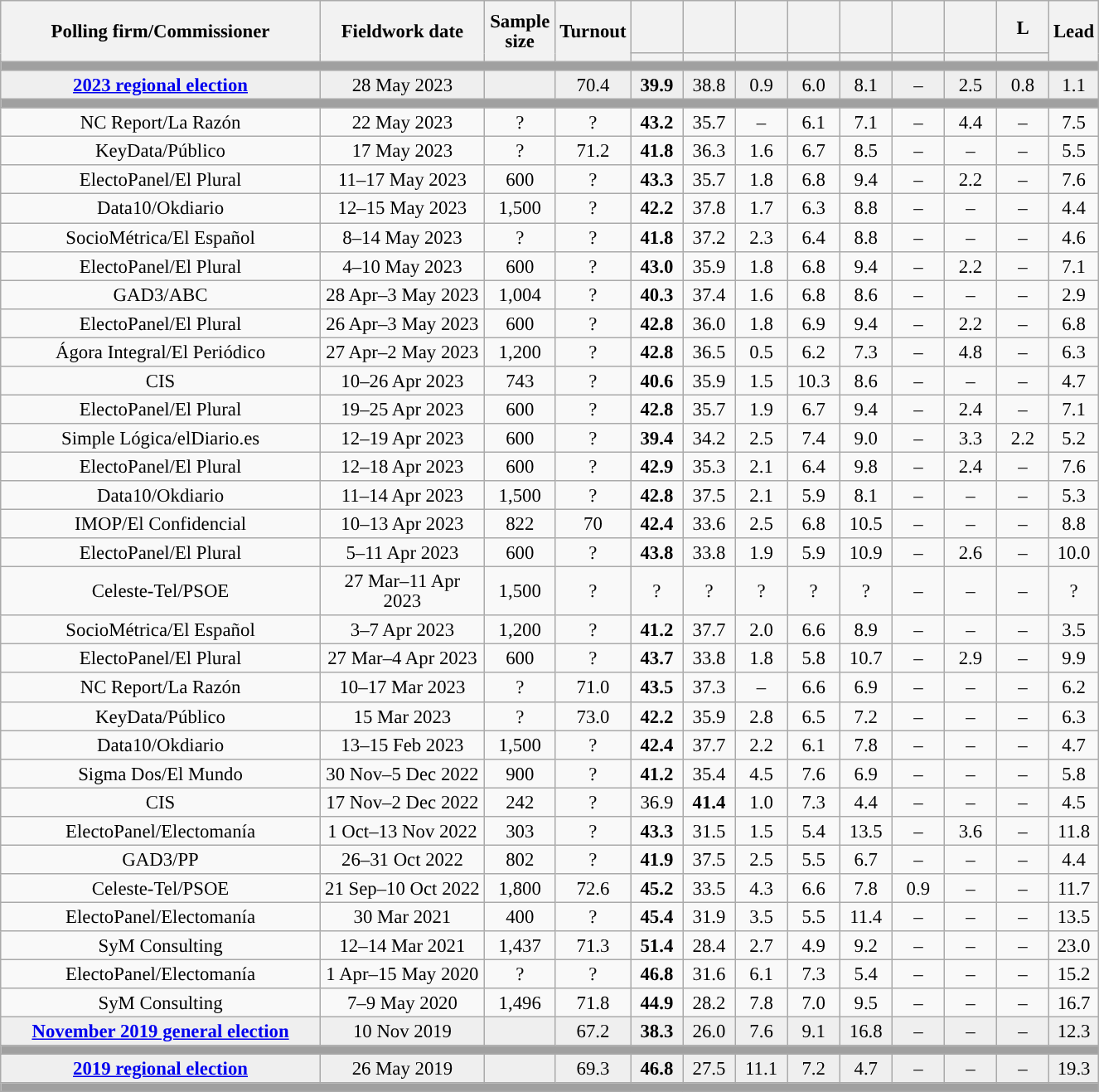<table class="wikitable collapsible collapsed" style="text-align:center; font-size:95%; line-height:16px;">
<tr style="height:42px;">
<th style="width:250px;" rowspan="2">Polling firm/Commissioner</th>
<th style="width:125px;" rowspan="2">Fieldwork date</th>
<th style="width:50px;" rowspan="2">Sample size</th>
<th style="width:45px;" rowspan="2">Turnout</th>
<th style="width:35px;"></th>
<th style="width:35px;"></th>
<th style="width:35px;"></th>
<th style="width:35px;"></th>
<th style="width:35px;"></th>
<th style="width:35px;"></th>
<th style="width:35px;"></th>
<th style="width:35px;">L</th>
<th style="width:30px;" rowspan="2">Lead</th>
</tr>
<tr>
<th style="color:inherit;background:"></th>
<th style="color:inherit;background:"></th>
<th style="color:inherit;background:"></th>
<th style="color:inherit;background:"></th>
<th style="color:inherit;background:"></th>
<th style="color:inherit;background:"></th>
<th style="color:inherit;background:"></th>
<th style="color:inherit;background:"></th>
</tr>
<tr>
<td colspan="13" style="background:#A0A0A0"></td>
</tr>
<tr style="background:#EFEFEF;">
<td><strong><a href='#'>2023 regional election</a></strong></td>
<td>28 May 2023</td>
<td></td>
<td>70.4</td>
<td><strong>39.9</strong><br></td>
<td>38.8<br></td>
<td>0.9<br></td>
<td>6.0<br></td>
<td>8.1<br></td>
<td>–</td>
<td>2.5<br></td>
<td>0.8<br></td>
<td style="background:">1.1</td>
</tr>
<tr>
<td colspan="13" style="background:#A0A0A0"></td>
</tr>
<tr>
<td>NC Report/La Razón</td>
<td>22 May 2023</td>
<td>?</td>
<td>?</td>
<td><strong>43.2</strong><br></td>
<td>35.7<br></td>
<td>–</td>
<td>6.1<br></td>
<td>7.1<br></td>
<td>–</td>
<td>4.4<br></td>
<td>–</td>
<td style="background:">7.5</td>
</tr>
<tr>
<td>KeyData/Público</td>
<td>17 May 2023</td>
<td>?</td>
<td>71.2</td>
<td><strong>41.8</strong><br></td>
<td>36.3<br></td>
<td>1.6<br></td>
<td>6.7<br></td>
<td>8.5<br></td>
<td>–</td>
<td>–</td>
<td>–</td>
<td style="background:">5.5</td>
</tr>
<tr>
<td>ElectoPanel/El Plural</td>
<td>11–17 May 2023</td>
<td>600</td>
<td>?</td>
<td><strong>43.3</strong><br></td>
<td>35.7<br></td>
<td>1.8<br></td>
<td>6.8<br></td>
<td>9.4<br></td>
<td>–</td>
<td>2.2<br></td>
<td>–</td>
<td style="background:">7.6</td>
</tr>
<tr>
<td>Data10/Okdiario</td>
<td>12–15 May 2023</td>
<td>1,500</td>
<td>?</td>
<td><strong>42.2</strong><br></td>
<td>37.8<br></td>
<td>1.7<br></td>
<td>6.3<br></td>
<td>8.8<br></td>
<td>–</td>
<td>–</td>
<td>–</td>
<td style="background:">4.4</td>
</tr>
<tr>
<td>SocioMétrica/El Español</td>
<td>8–14 May 2023</td>
<td>?</td>
<td>?</td>
<td><strong>41.8</strong><br></td>
<td>37.2<br></td>
<td>2.3<br></td>
<td>6.4<br></td>
<td>8.8<br></td>
<td>–</td>
<td>–</td>
<td>–</td>
<td style="background:">4.6</td>
</tr>
<tr>
<td>ElectoPanel/El Plural</td>
<td>4–10 May 2023</td>
<td>600</td>
<td>?</td>
<td><strong>43.0</strong><br></td>
<td>35.9<br></td>
<td>1.8<br></td>
<td>6.8<br></td>
<td>9.4<br></td>
<td>–</td>
<td>2.2<br></td>
<td>–</td>
<td style="background:">7.1</td>
</tr>
<tr>
<td>GAD3/ABC</td>
<td>28 Apr–3 May 2023</td>
<td>1,004</td>
<td>?</td>
<td><strong>40.3</strong><br></td>
<td>37.4<br></td>
<td>1.6<br></td>
<td>6.8<br></td>
<td>8.6<br></td>
<td>–</td>
<td>–</td>
<td>–</td>
<td style="background:">2.9</td>
</tr>
<tr>
<td>ElectoPanel/El Plural</td>
<td>26 Apr–3 May 2023</td>
<td>600</td>
<td>?</td>
<td><strong>42.8</strong><br></td>
<td>36.0<br></td>
<td>1.8<br></td>
<td>6.9<br></td>
<td>9.4<br></td>
<td>–</td>
<td>2.2<br></td>
<td>–</td>
<td style="background:">6.8</td>
</tr>
<tr>
<td>Ágora Integral/El Periódico</td>
<td>27 Apr–2 May 2023</td>
<td>1,200</td>
<td>?</td>
<td><strong>42.8</strong><br></td>
<td>36.5<br></td>
<td>0.5<br></td>
<td>6.2<br></td>
<td>7.3<br></td>
<td>–</td>
<td>4.8<br></td>
<td>–</td>
<td style="background:">6.3</td>
</tr>
<tr>
<td>CIS</td>
<td>10–26 Apr 2023</td>
<td>743</td>
<td>?</td>
<td><strong>40.6</strong><br></td>
<td>35.9<br></td>
<td>1.5<br></td>
<td>10.3<br></td>
<td>8.6<br></td>
<td>–</td>
<td>–</td>
<td>–</td>
<td style="background:">4.7</td>
</tr>
<tr>
<td>ElectoPanel/El Plural</td>
<td>19–25 Apr 2023</td>
<td>600</td>
<td>?</td>
<td><strong>42.8</strong><br></td>
<td>35.7<br></td>
<td>1.9<br></td>
<td>6.7<br></td>
<td>9.4<br></td>
<td>–</td>
<td>2.4<br></td>
<td>–</td>
<td style="background:">7.1</td>
</tr>
<tr>
<td>Simple Lógica/elDiario.es</td>
<td>12–19 Apr 2023</td>
<td>600</td>
<td>?</td>
<td><strong>39.4</strong><br></td>
<td>34.2<br></td>
<td>2.5<br></td>
<td>7.4<br></td>
<td>9.0<br></td>
<td>–</td>
<td>3.3<br></td>
<td>2.2<br></td>
<td style="background:">5.2</td>
</tr>
<tr>
<td>ElectoPanel/El Plural</td>
<td>12–18 Apr 2023</td>
<td>600</td>
<td>?</td>
<td><strong>42.9</strong><br></td>
<td>35.3<br></td>
<td>2.1<br></td>
<td>6.4<br></td>
<td>9.8<br></td>
<td>–</td>
<td>2.4<br></td>
<td>–</td>
<td style="background:">7.6</td>
</tr>
<tr>
<td>Data10/Okdiario</td>
<td>11–14 Apr 2023</td>
<td>1,500</td>
<td>?</td>
<td><strong>42.8</strong><br></td>
<td>37.5<br></td>
<td>2.1<br></td>
<td>5.9<br></td>
<td>8.1<br></td>
<td>–</td>
<td>–</td>
<td>–</td>
<td style="background:">5.3</td>
</tr>
<tr>
<td>IMOP/El Confidencial</td>
<td>10–13 Apr 2023</td>
<td>822</td>
<td>70</td>
<td><strong>42.4</strong><br></td>
<td>33.6<br></td>
<td>2.5<br></td>
<td>6.8<br></td>
<td>10.5<br></td>
<td>–</td>
<td>–</td>
<td>–</td>
<td style="background:">8.8</td>
</tr>
<tr>
<td>ElectoPanel/El Plural</td>
<td>5–11 Apr 2023</td>
<td>600</td>
<td>?</td>
<td><strong>43.8</strong><br></td>
<td>33.8<br></td>
<td>1.9<br></td>
<td>5.9<br></td>
<td>10.9<br></td>
<td>–</td>
<td>2.6<br></td>
<td>–</td>
<td style="background:">10.0</td>
</tr>
<tr>
<td>Celeste-Tel/PSOE</td>
<td>27 Mar–11 Apr 2023</td>
<td>1,500</td>
<td>?</td>
<td>?<br></td>
<td>?<br></td>
<td>?<br></td>
<td>?<br></td>
<td>?<br></td>
<td>–</td>
<td>–</td>
<td>–</td>
<td style="background:">?</td>
</tr>
<tr>
<td>SocioMétrica/El Español</td>
<td>3–7 Apr 2023</td>
<td>1,200</td>
<td>?</td>
<td><strong>41.2</strong><br></td>
<td>37.7<br></td>
<td>2.0<br></td>
<td>6.6<br></td>
<td>8.9<br></td>
<td>–</td>
<td>–</td>
<td>–</td>
<td style="background:">3.5</td>
</tr>
<tr>
<td>ElectoPanel/El Plural</td>
<td>27 Mar–4 Apr 2023</td>
<td>600</td>
<td>?</td>
<td><strong>43.7</strong><br></td>
<td>33.8<br></td>
<td>1.8<br></td>
<td>5.8<br></td>
<td>10.7<br></td>
<td>–</td>
<td>2.9<br></td>
<td>–</td>
<td style="background:">9.9</td>
</tr>
<tr>
<td>NC Report/La Razón</td>
<td>10–17 Mar 2023</td>
<td>?</td>
<td>71.0</td>
<td><strong>43.5</strong><br></td>
<td>37.3<br></td>
<td>–</td>
<td>6.6<br></td>
<td>6.9<br></td>
<td>–</td>
<td>–</td>
<td>–</td>
<td style="background:">6.2</td>
</tr>
<tr>
<td>KeyData/Público</td>
<td>15 Mar 2023</td>
<td>?</td>
<td>73.0</td>
<td><strong>42.2</strong><br></td>
<td>35.9<br></td>
<td>2.8<br></td>
<td>6.5<br></td>
<td>7.2<br></td>
<td>–</td>
<td>–</td>
<td>–</td>
<td style="background:">6.3</td>
</tr>
<tr>
<td>Data10/Okdiario</td>
<td>13–15 Feb 2023</td>
<td>1,500</td>
<td>?</td>
<td><strong>42.4</strong><br></td>
<td>37.7<br></td>
<td>2.2<br></td>
<td>6.1<br></td>
<td>7.8<br></td>
<td>–</td>
<td>–</td>
<td>–</td>
<td style="background:">4.7</td>
</tr>
<tr>
<td>Sigma Dos/El Mundo</td>
<td>30 Nov–5 Dec 2022</td>
<td>900</td>
<td>?</td>
<td><strong>41.2</strong><br></td>
<td>35.4<br></td>
<td>4.5<br></td>
<td>7.6<br></td>
<td>6.9<br></td>
<td>–</td>
<td>–</td>
<td>–</td>
<td style="background:">5.8</td>
</tr>
<tr>
<td>CIS</td>
<td>17 Nov–2 Dec 2022</td>
<td>242</td>
<td>?</td>
<td>36.9<br></td>
<td><strong>41.4</strong><br></td>
<td>1.0<br></td>
<td>7.3<br></td>
<td>4.4<br></td>
<td>–</td>
<td>–</td>
<td>–</td>
<td style="background:">4.5</td>
</tr>
<tr>
<td>ElectoPanel/Electomanía</td>
<td>1 Oct–13 Nov 2022</td>
<td>303</td>
<td>?</td>
<td><strong>43.3</strong><br></td>
<td>31.5<br></td>
<td>1.5<br></td>
<td>5.4<br></td>
<td>13.5<br></td>
<td>–</td>
<td>3.6<br></td>
<td>–</td>
<td style="background:">11.8</td>
</tr>
<tr>
<td>GAD3/PP</td>
<td>26–31 Oct 2022</td>
<td>802</td>
<td>?</td>
<td><strong>41.9</strong><br></td>
<td>37.5<br></td>
<td>2.5<br></td>
<td>5.5<br></td>
<td>6.7<br></td>
<td>–</td>
<td>–</td>
<td>–</td>
<td style="background:">4.4</td>
</tr>
<tr>
<td>Celeste-Tel/PSOE</td>
<td>21 Sep–10 Oct 2022</td>
<td>1,800</td>
<td>72.6</td>
<td><strong>45.2</strong><br></td>
<td>33.5<br></td>
<td>4.3<br></td>
<td>6.6<br></td>
<td>7.8<br></td>
<td>0.9<br></td>
<td>–</td>
<td>–</td>
<td style="background:">11.7</td>
</tr>
<tr>
<td>ElectoPanel/Electomanía</td>
<td>30 Mar 2021</td>
<td>400</td>
<td>?</td>
<td><strong>45.4</strong><br></td>
<td>31.9<br></td>
<td>3.5<br></td>
<td>5.5<br></td>
<td>11.4<br></td>
<td>–</td>
<td>–</td>
<td>–</td>
<td style="background:">13.5</td>
</tr>
<tr>
<td>SyM Consulting</td>
<td>12–14 Mar 2021</td>
<td>1,437</td>
<td>71.3</td>
<td><strong>51.4</strong><br></td>
<td>28.4<br></td>
<td>2.7<br></td>
<td>4.9<br></td>
<td>9.2<br></td>
<td>–</td>
<td>–</td>
<td>–</td>
<td style="background:">23.0</td>
</tr>
<tr>
<td>ElectoPanel/Electomanía</td>
<td>1 Apr–15 May 2020</td>
<td>?</td>
<td>?</td>
<td><strong>46.8</strong><br></td>
<td>31.6<br></td>
<td>6.1<br></td>
<td>7.3<br></td>
<td>5.4<br></td>
<td>–</td>
<td>–</td>
<td>–</td>
<td style="background:">15.2</td>
</tr>
<tr>
<td>SyM Consulting</td>
<td>7–9 May 2020</td>
<td>1,496</td>
<td>71.8</td>
<td><strong>44.9</strong><br></td>
<td>28.2<br></td>
<td>7.8<br></td>
<td>7.0<br></td>
<td>9.5<br></td>
<td>–</td>
<td>–</td>
<td>–</td>
<td style="background:">16.7</td>
</tr>
<tr style="background:#EFEFEF;">
<td><strong><a href='#'>November 2019 general election</a></strong></td>
<td>10 Nov 2019</td>
<td></td>
<td>67.2</td>
<td><strong>38.3</strong><br></td>
<td>26.0<br></td>
<td>7.6<br></td>
<td>9.1<br></td>
<td>16.8<br></td>
<td>–</td>
<td>–</td>
<td>–</td>
<td style="background:">12.3</td>
</tr>
<tr>
<td colspan="13" style="background:#A0A0A0"></td>
</tr>
<tr style="background:#EFEFEF;">
<td><strong><a href='#'>2019 regional election</a></strong></td>
<td>26 May 2019</td>
<td></td>
<td>69.3</td>
<td><strong>46.8</strong><br></td>
<td>27.5<br></td>
<td>11.1<br></td>
<td>7.2<br></td>
<td>4.7<br></td>
<td>–</td>
<td>–</td>
<td>–</td>
<td style="background:">19.3</td>
</tr>
<tr>
<td colspan="13" style="background:#A0A0A0"></td>
</tr>
</table>
